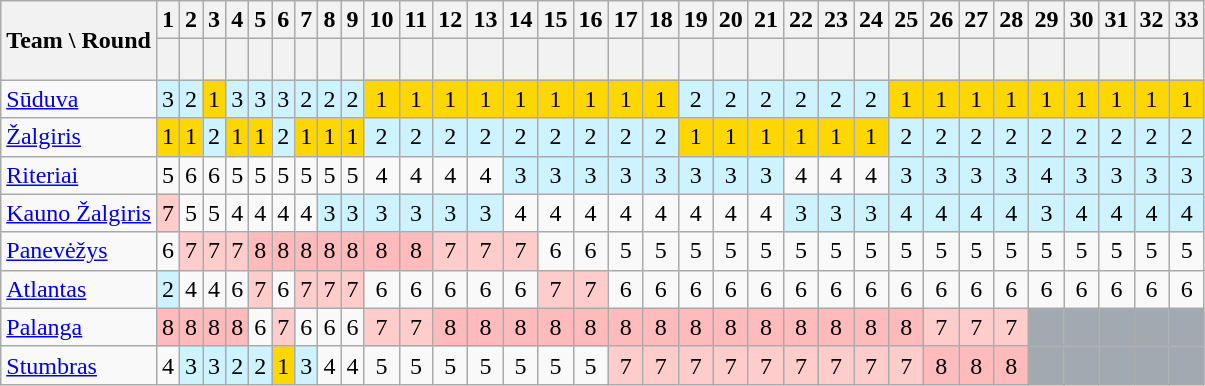<table class="wikitable sortable" style="font-size: 100%; text-align:center;">
<tr>
<th rowspan="2">Team \ Round</th>
<th align=center>1</th>
<th align=center>2</th>
<th align=center>3</th>
<th align=center>4</th>
<th align=center>5</th>
<th align=center>6</th>
<th align=center>7</th>
<th align=center>8</th>
<th align=center>9</th>
<th align=center>10</th>
<th align=center>11</th>
<th align=center>12</th>
<th align=center>13</th>
<th align=center>14</th>
<th align=center>15</th>
<th align=center>16</th>
<th align=center>17</th>
<th align=center>18</th>
<th align=center>19</th>
<th align=center>20</th>
<th align=center>21</th>
<th align=center>22</th>
<th align=center>23</th>
<th align=center>24</th>
<th align=center>25</th>
<th align=center>26</th>
<th align=center>27</th>
<th align=center>28</th>
<th align=center>29</th>
<th align=center>30</th>
<th align=center>31</th>
<th align=center>32</th>
<th align=center>33</th>
</tr>
<tr>
<th style="text-align:center; height:20px;"></th>
<th align=center></th>
<th align=center></th>
<th align=center></th>
<th align=center></th>
<th align=center></th>
<th align=center></th>
<th align=center></th>
<th align=center></th>
<th align=center></th>
<th align=center></th>
<th align=center></th>
<th align=center></th>
<th align=center></th>
<th align=center></th>
<th align=center></th>
<th align=center></th>
<th align=center></th>
<th align=center></th>
<th align=center></th>
<th align=center></th>
<th align=center></th>
<th align=center></th>
<th align=center></th>
<th align=center></th>
<th align=center></th>
<th align=center></th>
<th align=center></th>
<th align=center></th>
<th align=center></th>
<th align=center></th>
<th align=center></th>
<th align=center></th>
</tr>
<tr align=center>
<td align=left><a href='#'>Sūduva</a></td>
<td style="background:#CCF3FF">3</td>
<td style="background:#CCF3FF">2</td>
<td style="background:gold">1</td>
<td style="background:#CCF3FF">3</td>
<td style="background:#CCF3FF">3</td>
<td style="background:#CCF3FF">3</td>
<td style="background:#CCF3FF">2</td>
<td style="background:#CCF3FF">2</td>
<td style="background:#CCF3FF">2</td>
<td style="background:gold">1</td>
<td style="background:gold">1</td>
<td style="background:gold">1</td>
<td style="background:gold">1</td>
<td style="background:gold">1</td>
<td style="background:gold">1</td>
<td style="background:gold">1</td>
<td style="background:gold">1</td>
<td style="background:gold">1</td>
<td style="background:#CCF3FF">2</td>
<td style="background:#CCF3FF">2</td>
<td style="background:#CCF3FF">2</td>
<td style="background:#CCF3FF">2</td>
<td style="background:#CCF3FF">2</td>
<td style="background:#CCF3FF">2</td>
<td style="background:gold">1</td>
<td style="background:gold">1</td>
<td style="background:gold">1</td>
<td style="background:gold">1</td>
<td style="background:gold">1</td>
<td style="background:gold">1</td>
<td style="background:gold">1</td>
<td style="background:gold">1</td>
<td style="background:gold">1</td>
</tr>
<tr align=center>
<td align=left><a href='#'>Žalgiris</a></td>
<td style="background:gold">1</td>
<td style="background:gold">1</td>
<td style="background:#CCF3FF">2</td>
<td style="background:gold">1</td>
<td style="background:gold">1</td>
<td style="background:#CCF3FF">2</td>
<td style="background:gold">1</td>
<td style="background:gold">1</td>
<td style="background:gold">1</td>
<td style="background:#CCF3FF">2</td>
<td style="background:#CCF3FF">2</td>
<td style="background:#CCF3FF">2</td>
<td style="background:#CCF3FF">2</td>
<td style="background:#CCF3FF">2</td>
<td style="background:#CCF3FF">2</td>
<td style="background:#CCF3FF">2</td>
<td style="background:#CCF3FF">2</td>
<td style="background:#CCF3FF">2</td>
<td style="background:gold">1</td>
<td style="background:gold">1</td>
<td style="background:gold">1</td>
<td style="background:gold">1</td>
<td style="background:gold">1</td>
<td style="background:gold">1</td>
<td style="background:#CCF3FF">2</td>
<td style="background:#CCF3FF">2</td>
<td style="background:#CCF3FF">2</td>
<td style="background:#CCF3FF">2</td>
<td style="background:#CCF3FF">2</td>
<td style="background:#CCF3FF">2</td>
<td style="background:#CCF3FF">2</td>
<td style="background:#CCF3FF">2</td>
<td style="background:#CCF3FF">2</td>
</tr>
<tr align=center>
<td align=left><a href='#'>Riteriai</a></td>
<td>5</td>
<td>6</td>
<td>6</td>
<td>5</td>
<td>5</td>
<td>5</td>
<td>5</td>
<td>5</td>
<td>5</td>
<td>4</td>
<td>4</td>
<td>4</td>
<td>4</td>
<td style="background:#CCF3FF">3</td>
<td style="background:#CCF3FF">3</td>
<td style="background:#CCF3FF">3</td>
<td style="background:#CCF3FF">3</td>
<td style="background:#CCF3FF">3</td>
<td style="background:#CCF3FF">3</td>
<td style="background:#CCF3FF">3</td>
<td style="background:#CCF3FF">3</td>
<td>4</td>
<td>4</td>
<td>4</td>
<td style="background:#CCF3FF">3</td>
<td style="background:#CCF3FF">3</td>
<td style="background:#CCF3FF">3</td>
<td style="background:#CCF3FF">3</td>
<td style="background:#CCF3FF">4</td>
<td style="background:#CCF3FF">3</td>
<td style="background:#CCF3FF">3</td>
<td style="background:#CCF3FF">3</td>
<td style="background:#CCF3FF">3</td>
</tr>
<tr align=center>
<td align=left><a href='#'>Kauno Žalgiris</a></td>
<td style="background:#FFCCCC">7</td>
<td>5</td>
<td>5</td>
<td>4</td>
<td>4</td>
<td>4</td>
<td>4</td>
<td style="background:#CCF3FF">3</td>
<td style="background:#CCF3FF">3</td>
<td style="background:#CCF3FF">3</td>
<td style="background:#CCF3FF">3</td>
<td style="background:#CCF3FF">3</td>
<td style="background:#CCF3FF">3</td>
<td>4</td>
<td>4</td>
<td>4</td>
<td>4</td>
<td>4</td>
<td>4</td>
<td>4</td>
<td>4</td>
<td style="background:#CCF3FF">3</td>
<td style="background:#CCF3FF">3</td>
<td style="background:#CCF3FF">3</td>
<td style="background:#CCF3FF">4</td>
<td style="background:#CCF3FF">4</td>
<td style="background:#CCF3FF">4</td>
<td style="background:#CCF3FF">4</td>
<td style="background:#CCF3FF">3</td>
<td style="background:#CCF3FF">4</td>
<td style="background:#CCF3FF">4</td>
<td style="background:#CCF3FF">4</td>
<td style="background:#CCF3FF">4</td>
</tr>
<tr align=center>
<td align=left><a href='#'>Panevėžys</a></td>
<td>6</td>
<td style="background:#FFCCCC">7</td>
<td style="background:#FFCCCC">7</td>
<td style="background:#FFCCCC">7</td>
<td style="background:#FFBBBB">8</td>
<td style="background:#FFBBBB">8</td>
<td style="background:#FFBBBB">8</td>
<td style="background:#FFBBBB">8</td>
<td style="background:#FFBBBB">8</td>
<td style="background:#FFBBBB">8</td>
<td style="background:#FFBBBB">8</td>
<td style="background:#FFCCCC">7</td>
<td style="background:#FFCCCC">7</td>
<td style="background:#FFCCCC">7</td>
<td>6</td>
<td>6</td>
<td>5</td>
<td>5</td>
<td>5</td>
<td>5</td>
<td>5</td>
<td>5</td>
<td>5</td>
<td>5</td>
<td>5</td>
<td>5</td>
<td>5</td>
<td>5</td>
<td>5</td>
<td>5</td>
<td>5</td>
<td>5</td>
<td>5</td>
</tr>
<tr align=center>
<td align=left><a href='#'>Atlantas</a></td>
<td style="background:#CCF3FF">2</td>
<td>4</td>
<td>4</td>
<td>6</td>
<td style="background:#FFCCCC">7</td>
<td>6</td>
<td style="background:#FFCCCC">7</td>
<td style="background:#FFCCCC">7</td>
<td style="background:#FFCCCC">7</td>
<td>6</td>
<td>6</td>
<td>6</td>
<td>6</td>
<td>6</td>
<td style="background:#FFCCCC">7</td>
<td style="background:#FFCCCC">7</td>
<td>6</td>
<td>6</td>
<td>6</td>
<td>6</td>
<td>6</td>
<td>6</td>
<td>6</td>
<td>6</td>
<td>6</td>
<td>6</td>
<td>6</td>
<td>6</td>
<td>6</td>
<td>6</td>
<td>6</td>
<td>6</td>
<td>6</td>
</tr>
<tr align=center>
<td align=left><a href='#'>Palanga</a></td>
<td style="background:#FFBBBB">8</td>
<td style="background:#FFBBBB">8</td>
<td style="background:#FFBBBB">8</td>
<td style="background:#FFBBBB">8</td>
<td>6</td>
<td style="background:#FFCCCC">7</td>
<td>6</td>
<td>6</td>
<td>6</td>
<td style="background:#FFCCCC">7</td>
<td style="background:#FFCCCC">7</td>
<td style="background:#FFBBBB">8</td>
<td style="background:#FFBBBB">8</td>
<td style="background:#FFBBBB">8</td>
<td style="background:#FFBBBB">8</td>
<td style="background:#FFBBBB">8</td>
<td style="background:#FFBBBB">8</td>
<td style="background:#FFBBBB">8</td>
<td style="background:#FFBBBB">8</td>
<td style="background:#FFBBBB">8</td>
<td style="background:#FFBBBB">8</td>
<td style="background:#FFBBBB">8</td>
<td style="background:#FFBBBB">8</td>
<td style="background:#FFBBBB">8</td>
<td style="background:#FFBBBB">8</td>
<td style="background:#FFCCCC">7</td>
<td style="background:#FFCCCC">7</td>
<td style="background:#FFCCCC">7</td>
<td style="background:#A2A9B1"></td>
<td style="background:#A2A9B1"></td>
<td style="background:#A2A9B1"></td>
<td style="background:#A2A9B1"></td>
<td style="background:#A2A9B1"></td>
</tr>
<tr align=center>
<td align=left><a href='#'>Stumbras</a></td>
<td>4</td>
<td style="background:#CCF3FF">3</td>
<td style="background:#CCF3FF">3</td>
<td style="background:#CCF3FF">2</td>
<td style="background:#CCF3FF">2</td>
<td style="background:gold">1</td>
<td style="background:#CCF3FF">3</td>
<td>4</td>
<td>4</td>
<td>5</td>
<td>5</td>
<td>5</td>
<td>5</td>
<td>5</td>
<td>5</td>
<td>5</td>
<td style="background:#FFCCCC">7</td>
<td style="background:#FFCCCC">7</td>
<td style="background:#FFCCCC">7</td>
<td style="background:#FFCCCC">7</td>
<td style="background:#FFCCCC">7</td>
<td style="background:#FFCCCC">7</td>
<td style="background:#FFCCCC">7</td>
<td style="background:#FFCCCC">7</td>
<td style="background:#FFCCCC">7</td>
<td style="background:#FFBBBB">8</td>
<td style="background:#FFBBBB">8</td>
<td style="background:#FFBBBB">8</td>
<td style="background:#A2A9B1"></td>
<td style="background:#A2A9B1"></td>
<td style="background:#A2A9B1"></td>
<td style="background:#A2A9B1"></td>
<td style="background:#A2A9B1"></td>
</tr>
</table>
